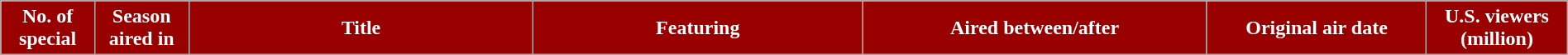<table class="wikitable plainrowheaders" style="width:100%; margin:auto; background:#FFFFFF;">
<tr>
<th ! style="background-color:#990000; color: #FFF; text-align: center;" width=6%>No. of<br>special</th>
<th ! style="background-color:#990000; color: #FFF; text-align: center;" width=6%>Season<br> aired in</th>
<th ! style="background-color:#990000; color: #FFF; text-align: center;" width=22%>Title</th>
<th ! style="background-color:#990000; color: #FFF; text-align: center;" width=21%>Featuring</th>
<th ! style="background-color:#990000; color: #FFF; text-align: center;" width=22%>Aired between/after</th>
<th ! style="background-color:#990000; color: #FFF; text-align: center;" width=14%>Original air date</th>
<th ! style="background-color:#990000; color: #FFF; text-align: center;" width=9%>U.S. viewers<br>(million)<br>


</th>
</tr>
</table>
